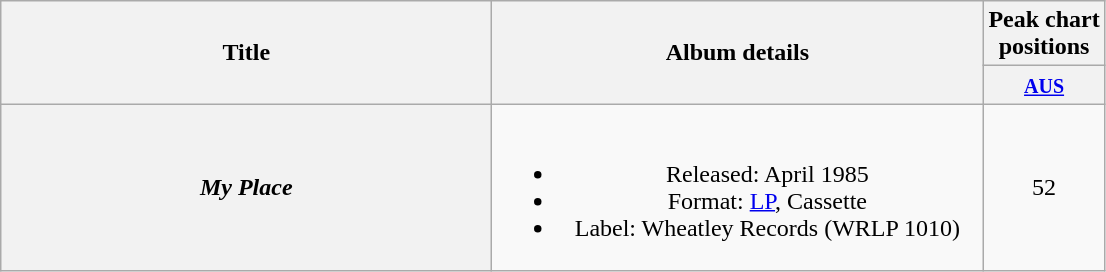<table class="wikitable plainrowheaders" style="text-align:center;" border="1">
<tr>
<th scope="col" rowspan="2" style="width:20em;">Title</th>
<th scope="col" rowspan="2" style="width:20em;">Album details</th>
<th scope="col" colspan="1">Peak chart<br>positions</th>
</tr>
<tr>
<th scope="col" style="text-align:center;"><small><a href='#'>AUS</a></small><br></th>
</tr>
<tr>
<th scope="row"><em>My Place</em></th>
<td><br><ul><li>Released: April 1985</li><li>Format: <a href='#'>LP</a>, Cassette</li><li>Label: Wheatley Records (WRLP 1010)</li></ul></td>
<td align="center">52</td>
</tr>
</table>
